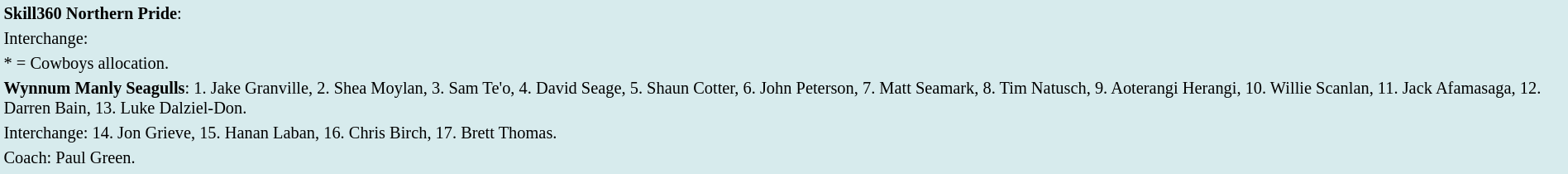<table style="background:#d7ebed; font-size:85%; width:100%;">
<tr>
<td><strong>Skill360 Northern Pride</strong>:            </td>
</tr>
<tr>
<td>Interchange:    </td>
</tr>
<tr>
<td>* = Cowboys allocation.</td>
</tr>
<tr>
<td><strong>Wynnum Manly Seagulls</strong>: 1. Jake Granville, 2. Shea Moylan, 3. Sam Te'o, 4. David Seage, 5. Shaun Cotter, 6. John Peterson, 7. Matt Seamark, 8. Tim Natusch, 9. Aoterangi Herangi, 10. Willie Scanlan, 11. Jack Afamasaga, 12. Darren Bain, 13. Luke Dalziel-Don.</td>
</tr>
<tr>
<td>Interchange: 14. Jon Grieve, 15. Hanan Laban, 16. Chris Birch, 17. Brett Thomas.</td>
</tr>
<tr>
<td>Coach: Paul Green.</td>
</tr>
<tr>
</tr>
</table>
